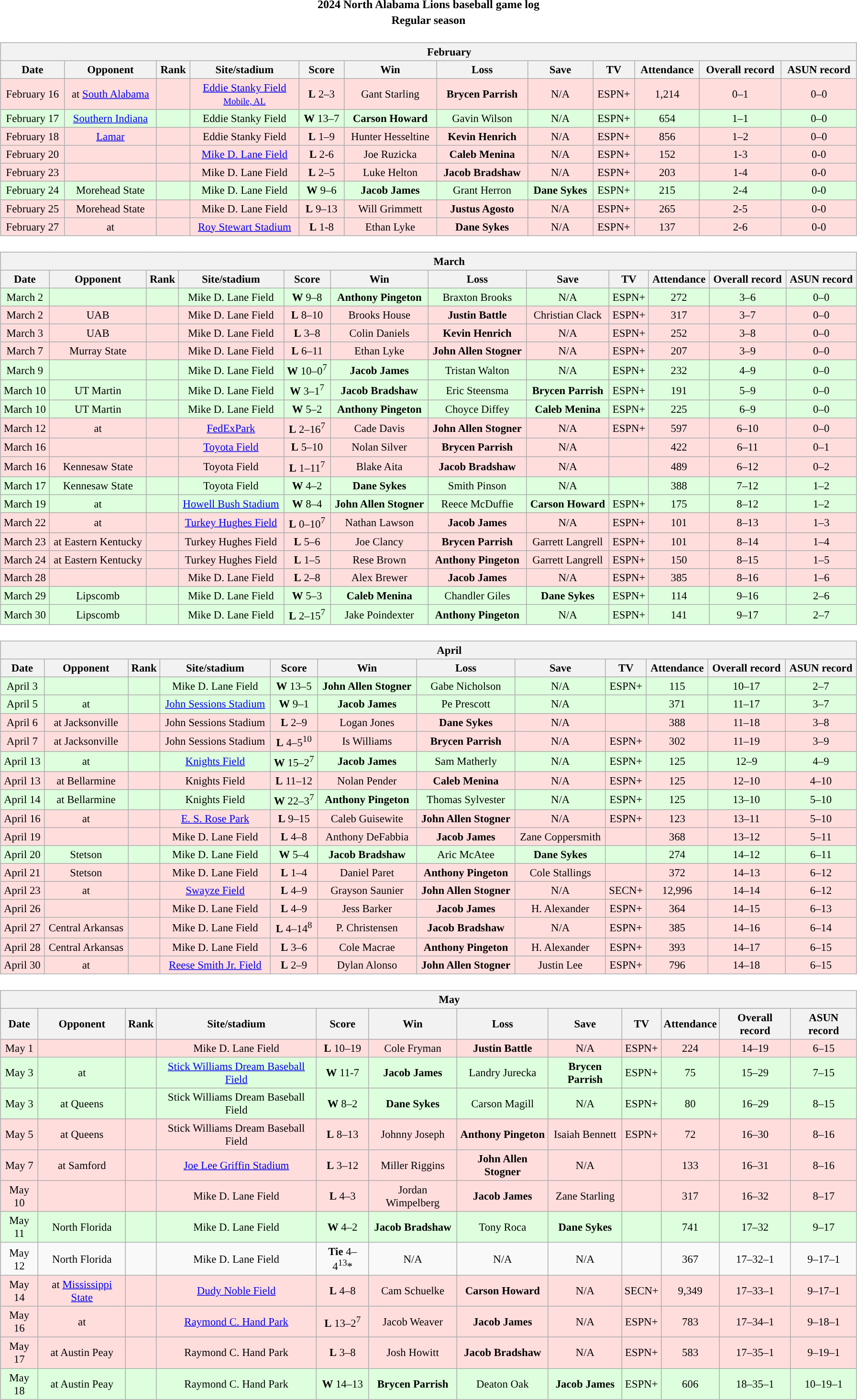<table class="toccolours" width=95% style="clear:both; margin:1.5em auto; text-align:center;">
<tr>
<th colspan=2>2024 North Alabama Lions baseball game log</th>
</tr>
<tr>
<th colspan=2>Regular season</th>
</tr>
<tr valign="top">
<td><br><table class="wikitable collapsible collapsed" style="margin:auto; width:100%; text-align:center; font-size:95%">
<tr>
<th colspan=12 style="padding-left:4em;">February</th>
</tr>
<tr>
<th>Date</th>
<th>Opponent</th>
<th>Rank</th>
<th>Site/stadium</th>
<th>Score</th>
<th>Win</th>
<th>Loss</th>
<th>Save</th>
<th>TV</th>
<th>Attendance</th>
<th>Overall record</th>
<th>ASUN record</th>
</tr>
<tr align="center" bgcolor="#ffdddd">
<td>February 16</td>
<td>at <a href='#'>South Alabama</a></td>
<td></td>
<td><a href='#'>Eddie Stanky Field</a><br><small><a href='#'>Mobile, AL</a></small></td>
<td><strong>L</strong> 2–3</td>
<td>Gant Starling</td>
<td><strong>Brycen Parrish</strong></td>
<td>N/A</td>
<td>ESPN+</td>
<td>1,214</td>
<td>0–1</td>
<td>0–0</td>
</tr>
<tr align="center" bgcolor="#ddffdd">
<td>February 17</td>
<td><a href='#'>Southern Indiana</a></td>
<td></td>
<td>Eddie Stanky Field</td>
<td><strong>W</strong> 13–7</td>
<td><strong>Carson Howard</strong></td>
<td>Gavin Wilson</td>
<td>N/A</td>
<td>ESPN+</td>
<td>654</td>
<td>1–1</td>
<td>0–0</td>
</tr>
<tr align="center" bgcolor="#ffdddd">
<td>February 18</td>
<td><a href='#'>Lamar</a></td>
<td></td>
<td>Eddie Stanky Field</td>
<td><strong>L</strong> 1–9</td>
<td>Hunter Hesseltine</td>
<td><strong>Kevin Henrich</strong></td>
<td>N/A</td>
<td>ESPN+</td>
<td>856</td>
<td>1–2</td>
<td>0–0</td>
</tr>
<tr align="center" bgcolor="#ffdddd">
<td>February 20</td>
<td></td>
<td></td>
<td><a href='#'>Mike D. Lane Field</a></td>
<td><strong>L</strong> 2-6</td>
<td>Joe Ruzicka</td>
<td><strong>Caleb Menina</strong></td>
<td>N/A</td>
<td>ESPN+</td>
<td>152</td>
<td>1-3</td>
<td>0-0</td>
</tr>
<tr align="center" bgcolor="#ffdddd">
<td>February 23</td>
<td></td>
<td></td>
<td>Mike D. Lane Field</td>
<td><strong>L</strong> 2–5</td>
<td>Luke Helton</td>
<td><strong>Jacob Bradshaw</strong></td>
<td>N/A</td>
<td>ESPN+</td>
<td>203</td>
<td>1-4</td>
<td>0-0</td>
</tr>
<tr align="center" bgcolor="#ddffdd">
<td>February 24</td>
<td>Morehead State</td>
<td></td>
<td>Mike D. Lane Field</td>
<td><strong>W</strong> 9–6</td>
<td><strong>Jacob James</strong></td>
<td>Grant Herron</td>
<td><strong>Dane Sykes</strong></td>
<td>ESPN+</td>
<td>215</td>
<td>2-4</td>
<td>0-0</td>
</tr>
<tr align="center" bgcolor="#ffdddd">
<td>February 25</td>
<td>Morehead State</td>
<td></td>
<td>Mike D. Lane Field</td>
<td><strong>L</strong> 9–13</td>
<td>Will Grimmett</td>
<td><strong>Justus Agosto</strong></td>
<td>N/A</td>
<td>ESPN+</td>
<td>265</td>
<td>2-5</td>
<td>0-0</td>
</tr>
<tr align="center" bgcolor="#ffdddd">
<td>February 27</td>
<td>at </td>
<td></td>
<td><a href='#'>Roy Stewart Stadium</a></td>
<td><strong>L</strong> 1-8</td>
<td>Ethan Lyke</td>
<td><strong>Dane Sykes</strong></td>
<td>N/A</td>
<td>ESPN+</td>
<td>137</td>
<td>2-6</td>
<td>0-0</td>
</tr>
</table>
</td>
</tr>
<tr>
<td><br><table class="wikitable collapsible collapsed" style="margin:auto; width:100%; text-align:center; font-size:95%">
<tr>
<th colspan=12 style="padding-left:4em;">March</th>
</tr>
<tr>
<th>Date</th>
<th>Opponent</th>
<th>Rank</th>
<th>Site/stadium</th>
<th>Score</th>
<th>Win</th>
<th>Loss</th>
<th>Save</th>
<th>TV</th>
<th>Attendance</th>
<th>Overall record</th>
<th>ASUN record</th>
</tr>
<tr align="center" bgcolor="ddffdd">
<td>March 2</td>
<td></td>
<td></td>
<td>Mike D. Lane Field</td>
<td><strong>W</strong> 9–8</td>
<td><strong>Anthony Pingeton</strong></td>
<td>Braxton Brooks</td>
<td>N/A</td>
<td>ESPN+</td>
<td>272</td>
<td>3–6</td>
<td>0–0</td>
</tr>
<tr align="center" bgcolor= "ffdddd">
<td>March 2</td>
<td>UAB</td>
<td></td>
<td>Mike D. Lane Field</td>
<td><strong>L</strong> 8–10</td>
<td>Brooks House</td>
<td><strong>Justin Battle</strong></td>
<td>Christian Clack</td>
<td>ESPN+</td>
<td>317</td>
<td>3–7</td>
<td>0–0</td>
</tr>
<tr align="center" bgcolor="ffdddd">
<td>March 3</td>
<td>UAB</td>
<td></td>
<td>Mike D. Lane Field</td>
<td><strong>L</strong> 3–8</td>
<td>Colin Daniels</td>
<td><strong>Kevin Henrich</strong></td>
<td>N/A</td>
<td>ESPN+</td>
<td>252</td>
<td>3–8</td>
<td>0–0</td>
</tr>
<tr align="center" bgcolor="ffdddd">
<td>March 7</td>
<td>Murray State</td>
<td></td>
<td>Mike D. Lane Field</td>
<td><strong>L</strong> 6–11</td>
<td>Ethan Lyke</td>
<td><strong>John Allen Stogner</strong></td>
<td>N/A</td>
<td>ESPN+</td>
<td>207</td>
<td>3–9</td>
<td>0–0</td>
</tr>
<tr align="center" bgcolor="ddffdd">
<td>March 9</td>
<td></td>
<td></td>
<td>Mike D. Lane Field</td>
<td><strong>W</strong> 10–0<sup>7</sup></td>
<td><strong>Jacob James</strong></td>
<td>Tristan Walton</td>
<td>N/A</td>
<td>ESPN+</td>
<td>232</td>
<td>4–9</td>
<td>0–0</td>
</tr>
<tr align="center" bgcolor="ddffdd">
<td>March 10</td>
<td>UT Martin</td>
<td></td>
<td>Mike D. Lane Field</td>
<td><strong>W</strong> 3–1<sup>7</sup></td>
<td><strong>Jacob Bradshaw</strong></td>
<td>Eric Steensma</td>
<td><strong>Brycen Parrish</strong></td>
<td>ESPN+</td>
<td>191</td>
<td>5–9</td>
<td>0–0</td>
</tr>
<tr align="center" bgcolor="ddffdd">
<td>March 10</td>
<td>UT Martin</td>
<td></td>
<td>Mike D. Lane Field</td>
<td><strong>W</strong> 5–2</td>
<td><strong>Anthony Pingeton</strong></td>
<td>Choyce Diffey</td>
<td><strong>Caleb Menina</strong></td>
<td>ESPN+</td>
<td>225</td>
<td>6–9</td>
<td>0–0</td>
</tr>
<tr align="center" bgcolor="ffdddd">
<td>March 12</td>
<td>at </td>
<td></td>
<td><a href='#'>FedExPark</a></td>
<td><strong>L</strong> 2–16<sup>7</sup></td>
<td>Cade Davis</td>
<td><strong>John Allen Stogner</strong></td>
<td>N/A</td>
<td>ESPN+</td>
<td>597</td>
<td>6–10</td>
<td>0–0</td>
</tr>
<tr align="center" bgcolor="ffdddd">
<td>March 16</td>
<td></td>
<td></td>
<td><a href='#'>Toyota Field</a></td>
<td><strong>L</strong> 5–10</td>
<td>Nolan Silver</td>
<td><strong>Brycen Parrish</strong></td>
<td>N/A</td>
<td></td>
<td>422</td>
<td>6–11</td>
<td>0–1</td>
</tr>
<tr align="center" bgcolor="ffdddd">
<td>March 16</td>
<td>Kennesaw State</td>
<td></td>
<td>Toyota Field</td>
<td><strong>L</strong> 1–11<sup>7</sup></td>
<td>Blake Aita</td>
<td><strong>Jacob Bradshaw</strong></td>
<td>N/A</td>
<td></td>
<td>489</td>
<td>6–12</td>
<td>0–2</td>
</tr>
<tr align="center" bgcolor="ddffdd">
<td>March 17</td>
<td>Kennesaw State</td>
<td></td>
<td>Toyota Field</td>
<td><strong>W</strong> 4–2</td>
<td><strong>Dane Sykes</strong></td>
<td>Smith Pinson</td>
<td>N/A</td>
<td></td>
<td>388</td>
<td>7–12</td>
<td>1–2</td>
</tr>
<tr align="center" bgcolor="ddffdd">
<td>March 19</td>
<td>at </td>
<td></td>
<td><a href='#'>Howell Bush Stadium</a></td>
<td><strong>W</strong> 8–4</td>
<td><strong>John Allen Stogner</strong></td>
<td>Reece McDuffie</td>
<td><strong>Carson Howard</strong></td>
<td>ESPN+</td>
<td>175</td>
<td>8–12</td>
<td>1–2</td>
</tr>
<tr align="center" bgcolor="ffdddd">
<td>March 22</td>
<td>at </td>
<td></td>
<td><a href='#'>Turkey Hughes Field</a></td>
<td><strong>L</strong> 0–10<sup>7</sup></td>
<td>Nathan Lawson</td>
<td><strong>Jacob James</strong></td>
<td>N/A</td>
<td>ESPN+</td>
<td>101</td>
<td>8–13</td>
<td>1–3</td>
</tr>
<tr align="center" bgcolor="ffdddd">
<td>March 23</td>
<td>at Eastern Kentucky</td>
<td></td>
<td>Turkey Hughes Field</td>
<td><strong>L</strong> 5–6</td>
<td>Joe Clancy</td>
<td><strong>Brycen Parrish</strong></td>
<td>Garrett Langrell</td>
<td>ESPN+</td>
<td>101</td>
<td>8–14</td>
<td>1–4</td>
</tr>
<tr align="center" bgcolor="ffdddd">
<td>March 24</td>
<td>at Eastern Kentucky</td>
<td></td>
<td>Turkey Hughes Field</td>
<td><strong>L</strong> 1–5</td>
<td>Rese Brown</td>
<td><strong>Anthony Pingeton</strong></td>
<td>Garrett Langrell</td>
<td>ESPN+</td>
<td>150</td>
<td>8–15</td>
<td>1–5</td>
</tr>
<tr align="center" bgcolor="ffdddd">
<td>March 28</td>
<td></td>
<td></td>
<td>Mike D. Lane Field</td>
<td><strong>L</strong> 2–8</td>
<td>Alex Brewer</td>
<td><strong>Jacob James</strong></td>
<td>N/A</td>
<td>ESPN+</td>
<td>385</td>
<td>8–16</td>
<td>1–6</td>
</tr>
<tr align="center" bgcolor="ddffdd">
<td>March 29</td>
<td>Lipscomb</td>
<td></td>
<td>Mike D. Lane Field</td>
<td><strong>W</strong> 5–3</td>
<td><strong>Caleb Menina</strong></td>
<td>Chandler Giles</td>
<td><strong>Dane Sykes</strong></td>
<td>ESPN+</td>
<td>114</td>
<td>9–16</td>
<td>2–6</td>
</tr>
<tr align="center" bgcolor="ddffdd">
<td>March 30</td>
<td>Lipscomb</td>
<td></td>
<td>Mike D. Lane Field</td>
<td><strong>L</strong> 2–15<sup>7</sup></td>
<td>Jake Poindexter</td>
<td><strong>Anthony Pingeton</strong></td>
<td>N/A</td>
<td>ESPN+</td>
<td>141</td>
<td>9–17</td>
<td>2–7</td>
</tr>
</table>
</td>
</tr>
<tr>
<td><br><table class="wikitable collapsible collapsed" style="margin:auto; width:100%; text-align:center; font-size:95%">
<tr>
<th colspan=12 style="padding-left:4em;">April</th>
</tr>
<tr>
<th>Date</th>
<th>Opponent</th>
<th>Rank</th>
<th>Site/stadium</th>
<th>Score</th>
<th>Win</th>
<th>Loss</th>
<th>Save</th>
<th>TV</th>
<th>Attendance</th>
<th>Overall record</th>
<th>ASUN record</th>
</tr>
<tr align="center" bgcolor="ddffdd">
<td>April 3</td>
<td></td>
<td></td>
<td>Mike D. Lane Field</td>
<td><strong>W</strong> 13–5</td>
<td><strong>John Allen Stogner</strong></td>
<td>Gabe Nicholson</td>
<td>N/A</td>
<td>ESPN+</td>
<td>115</td>
<td>10–17</td>
<td>2–7</td>
</tr>
<tr align="center" bgcolor="ddffdd">
<td>April 5</td>
<td>at </td>
<td></td>
<td><a href='#'>John Sessions Stadium</a></td>
<td><strong>W</strong> 9–1</td>
<td><strong>Jacob James</strong></td>
<td>Pe Prescott</td>
<td>N/A</td>
<td></td>
<td>371</td>
<td>11–17</td>
<td>3–7</td>
</tr>
<tr align="center" bgcolor="ffdddd">
<td>April 6</td>
<td>at Jacksonville</td>
<td></td>
<td>John Sessions Stadium</td>
<td><strong>L</strong> 2–9</td>
<td>Logan Jones</td>
<td><strong>Dane Sykes</strong></td>
<td>N/A</td>
<td></td>
<td>388</td>
<td>11–18</td>
<td>3–8</td>
</tr>
<tr align="center" bgcolor="ffdddd">
<td>April 7</td>
<td>at Jacksonville</td>
<td></td>
<td>John Sessions Stadium</td>
<td><strong>L</strong> 4–5<sup>10</sup></td>
<td>Is Williams</td>
<td><strong>Brycen Parrish</strong></td>
<td>N/A</td>
<td>ESPN+</td>
<td>302</td>
<td>11–19</td>
<td>3–9</td>
</tr>
<tr align="center" bgcolor="ddffdd">
<td>April 13</td>
<td>at </td>
<td></td>
<td><a href='#'>Knights Field</a></td>
<td><strong>W</strong> 15–2<sup>7</sup></td>
<td><strong>Jacob James</strong></td>
<td>Sam Matherly</td>
<td>N/A</td>
<td>ESPN+</td>
<td>125</td>
<td>12–9</td>
<td>4–9</td>
</tr>
<tr align="center" bgcolor="ffdddd">
<td>April 13</td>
<td>at Bellarmine</td>
<td></td>
<td>Knights Field</td>
<td><strong>L</strong> 11–12</td>
<td>Nolan Pender</td>
<td><strong>Caleb Menina</strong></td>
<td>N/A</td>
<td>ESPN+</td>
<td>125</td>
<td>12–10</td>
<td>4–10</td>
</tr>
<tr align="center" bgcolor="ddffdd">
<td>April 14</td>
<td>at Bellarmine</td>
<td></td>
<td>Knights Field</td>
<td><strong>W</strong> 22–3<sup>7</sup></td>
<td><strong>Anthony Pingeton</strong></td>
<td>Thomas Sylvester</td>
<td>N/A</td>
<td>ESPN+</td>
<td>125</td>
<td>13–10</td>
<td>5–10</td>
</tr>
<tr align="center" bgcolor="ffdddd">
<td>April 16</td>
<td>at </td>
<td></td>
<td><a href='#'>E. S. Rose Park</a></td>
<td><strong>L</strong> 9–15</td>
<td>Caleb Guisewite</td>
<td><strong>John Allen Stogner</strong></td>
<td>N/A</td>
<td>ESPN+</td>
<td>123</td>
<td>13–11</td>
<td>5–10</td>
</tr>
<tr align="center" bgcolor="ffdddd">
<td>April 19</td>
<td></td>
<td></td>
<td>Mike D. Lane Field</td>
<td><strong>L</strong> 4–8</td>
<td>Anthony DeFabbia</td>
<td><strong>Jacob James</strong></td>
<td>Zane Coppersmith</td>
<td></td>
<td>368</td>
<td>13–12</td>
<td>5–11</td>
</tr>
<tr align="center" bgcolor="ddffdd">
<td>April 20</td>
<td>Stetson</td>
<td></td>
<td>Mike D. Lane Field</td>
<td><strong>W</strong> 5–4</td>
<td><strong>Jacob Bradshaw</strong></td>
<td>Aric McAtee</td>
<td><strong>Dane Sykes</strong></td>
<td></td>
<td>274</td>
<td>14–12</td>
<td>6–11</td>
</tr>
<tr align="center" bgcolor="ffdddd">
<td>April 21</td>
<td>Stetson</td>
<td></td>
<td>Mike D. Lane Field</td>
<td><strong>L</strong> 1–4</td>
<td>Daniel Paret</td>
<td><strong>Anthony Pingeton</strong></td>
<td>Cole Stallings</td>
<td></td>
<td>372</td>
<td>14–13</td>
<td>6–12</td>
</tr>
<tr align="center" bgcolor="ffdddd">
<td>April 23</td>
<td>at </td>
<td></td>
<td><a href='#'>Swayze Field</a></td>
<td><strong>L</strong> 4–9</td>
<td>Grayson Saunier</td>
<td><strong>John Allen Stogner</strong></td>
<td>N/A</td>
<td>SECN+</td>
<td>12,996</td>
<td>14–14</td>
<td>6–12</td>
</tr>
<tr align="center" bgcolor="ffdddd">
<td>April 26</td>
<td></td>
<td></td>
<td>Mike D. Lane Field</td>
<td><strong>L</strong> 4–9</td>
<td>Jess Barker</td>
<td><strong>Jacob James</strong></td>
<td>H. Alexander</td>
<td>ESPN+</td>
<td>364</td>
<td>14–15</td>
<td>6–13</td>
</tr>
<tr align="center" bgcolor="ffdddd">
<td>April 27</td>
<td>Central Arkansas</td>
<td></td>
<td>Mike D. Lane Field</td>
<td><strong>L</strong> 4–14<sup>8</sup></td>
<td>P. Christensen</td>
<td><strong>Jacob Bradshaw</strong></td>
<td>N/A</td>
<td>ESPN+</td>
<td>385</td>
<td>14–16</td>
<td>6–14</td>
</tr>
<tr align="center" bgcolor="ffdddd">
<td>April 28</td>
<td>Central Arkansas</td>
<td></td>
<td>Mike D. Lane Field</td>
<td><strong>L</strong> 3–6</td>
<td>Cole Macrae</td>
<td><strong>Anthony Pingeton</strong></td>
<td>H. Alexander</td>
<td>ESPN+</td>
<td>393</td>
<td>14–17</td>
<td>6–15</td>
</tr>
<tr align="center" bgcolor="ffdddd">
<td>April 30</td>
<td>at </td>
<td></td>
<td><a href='#'>Reese Smith Jr. Field</a></td>
<td><strong>L</strong> 2–9</td>
<td>Dylan Alonso</td>
<td><strong>John Allen Stogner</strong></td>
<td>Justin Lee</td>
<td>ESPN+</td>
<td>796</td>
<td>14–18</td>
<td>6–15</td>
</tr>
</table>
</td>
</tr>
<tr>
<td><br><table class="wikitable collapsible collapsed" style="margin:auto; width:100%; text-align:center; font-size:95%">
<tr>
<th colspan=12 style="padding-left:4em;">May</th>
</tr>
<tr>
<th>Date</th>
<th>Opponent</th>
<th>Rank</th>
<th>Site/stadium</th>
<th>Score</th>
<th>Win</th>
<th>Loss</th>
<th>Save</th>
<th>TV</th>
<th>Attendance</th>
<th>Overall record</th>
<th>ASUN record</th>
</tr>
<tr align="center" bgcolor="ffdddd">
<td>May 1</td>
<td></td>
<td></td>
<td>Mike D. Lane Field</td>
<td><strong>L</strong> 10–19</td>
<td>Cole Fryman</td>
<td><strong>Justin Battle</strong></td>
<td>N/A</td>
<td>ESPN+</td>
<td>224</td>
<td>14–19</td>
<td>6–15</td>
</tr>
<tr align="center" bgcolor="ddffdd">
<td>May 3</td>
<td>at </td>
<td></td>
<td><a href='#'>Stick Williams Dream Baseball Field</a></td>
<td><strong>W</strong> 11-7</td>
<td><strong>Jacob James</strong></td>
<td>Landry Jurecka</td>
<td><strong>Brycen Parrish</strong></td>
<td>ESPN+</td>
<td>75</td>
<td>15–29</td>
<td>7–15</td>
</tr>
<tr align="center" bgcolor="ddffdd">
<td>May 3</td>
<td>at Queens</td>
<td></td>
<td>Stick Williams Dream Baseball Field</td>
<td><strong>W</strong> 8–2</td>
<td><strong>Dane Sykes</strong></td>
<td>Carson Magill</td>
<td>N/A</td>
<td>ESPN+</td>
<td>80</td>
<td>16–29</td>
<td>8–15</td>
</tr>
<tr align="center" bgcolor="ffdddd">
<td>May 5</td>
<td>at Queens</td>
<td></td>
<td>Stick Williams Dream Baseball Field</td>
<td><strong>L</strong> 8–13</td>
<td>Johnny Joseph</td>
<td><strong>Anthony Pingeton</strong></td>
<td>Isaiah Bennett</td>
<td>ESPN+</td>
<td>72</td>
<td>16–30</td>
<td>8–16</td>
</tr>
<tr align="center" bgcolor="ffdddd">
<td>May 7</td>
<td>at Samford</td>
<td></td>
<td><a href='#'>Joe Lee Griffin Stadium</a></td>
<td><strong>L</strong> 3–12</td>
<td>Miller Riggins</td>
<td><strong>John Allen Stogner</strong></td>
<td>N/A</td>
<td></td>
<td>133</td>
<td>16–31</td>
<td>8–16</td>
</tr>
<tr align="center" bgcolor="ffdddd">
<td>May 10</td>
<td></td>
<td></td>
<td>Mike D. Lane Field</td>
<td><strong>L</strong> 4–3</td>
<td>Jordan Wimpelberg</td>
<td><strong>Jacob James</strong></td>
<td>Zane Starling</td>
<td></td>
<td>317</td>
<td>16–32</td>
<td>8–17</td>
</tr>
<tr align="center" bgcolor="ddffdd">
<td>May 11</td>
<td>North Florida</td>
<td></td>
<td>Mike D. Lane Field</td>
<td><strong>W</strong> 4–2</td>
<td><strong>Jacob Bradshaw</strong></td>
<td>Tony Roca</td>
<td><strong>Dane Sykes</strong></td>
<td></td>
<td>741</td>
<td>17–32</td>
<td>9–17</td>
</tr>
<tr align="center" bgcolor=>
<td>May 12</td>
<td>North Florida</td>
<td></td>
<td>Mike D. Lane Field</td>
<td><strong>Tie</strong> 4–4<sup>13</sup>*</td>
<td>N/A</td>
<td>N/A</td>
<td>N/A</td>
<td></td>
<td>367</td>
<td>17–32–1</td>
<td>9–17–1</td>
</tr>
<tr align="center" bgcolor="ffdddd">
<td>May 14</td>
<td>at <a href='#'>Mississippi State</a></td>
<td></td>
<td><a href='#'>Dudy Noble Field</a></td>
<td><strong>L</strong> 4–8</td>
<td>Cam Schuelke</td>
<td><strong>Carson Howard</strong></td>
<td>N/A</td>
<td>SECN+</td>
<td>9,349</td>
<td>17–33–1</td>
<td>9–17–1</td>
</tr>
<tr align="center" bgcolor="ffdddd">
<td>May 16</td>
<td>at </td>
<td></td>
<td><a href='#'>Raymond C. Hand Park</a></td>
<td><strong>L</strong> 13–2<sup>7</sup></td>
<td>Jacob Weaver</td>
<td><strong>Jacob James</strong></td>
<td>N/A</td>
<td>ESPN+</td>
<td>783</td>
<td>17–34–1</td>
<td>9–18–1</td>
</tr>
<tr align="center" bgcolor="ffdddd">
<td>May 17</td>
<td>at Austin Peay</td>
<td></td>
<td>Raymond C. Hand Park</td>
<td><strong>L</strong> 3–8</td>
<td>Josh Howitt</td>
<td><strong>Jacob Bradshaw</strong></td>
<td>N/A</td>
<td>ESPN+</td>
<td>583</td>
<td>17–35–1</td>
<td>9–19–1</td>
</tr>
<tr align="center" bgcolor="ddffdd">
<td>May 18</td>
<td>at Austin Peay</td>
<td></td>
<td>Raymond C. Hand Park</td>
<td><strong>W</strong> 14–13</td>
<td><strong>Brycen Parrish</strong></td>
<td>Deaton Oak</td>
<td><strong>Jacob James</strong></td>
<td>ESPN+</td>
<td>606</td>
<td>18–35–1</td>
<td>10–19–1</td>
</tr>
</table>
</td>
</tr>
</table>
